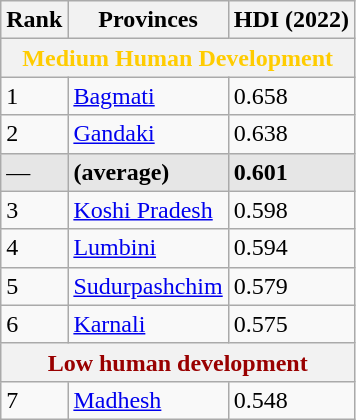<table class="wikitable">
<tr>
<th>Rank</th>
<th>Provinces</th>
<th>HDI (2022)</th>
</tr>
<tr>
<th colspan="3" style="color:#fc0;">Medium Human Development</th>
</tr>
<tr>
<td>1</td>
<td><a href='#'>Bagmati</a></td>
<td>0.658</td>
</tr>
<tr>
<td>2</td>
<td><a href='#'>Gandaki</a></td>
<td>0.638</td>
</tr>
<tr style="background:#e6e6e6">
<td>—</td>
<td><strong> (average)</strong></td>
<td><strong>0.601</strong></td>
</tr>
<tr>
<td>3</td>
<td><a href='#'>Koshi Pradesh</a></td>
<td>0.598</td>
</tr>
<tr>
<td>4</td>
<td><a href='#'>Lumbini</a></td>
<td>0.594</td>
</tr>
<tr>
<td>5</td>
<td><a href='#'>Sudurpashchim</a></td>
<td>0.579</td>
</tr>
<tr>
<td>6</td>
<td><a href='#'>Karnali</a></td>
<td>0.575</td>
</tr>
<tr>
<th colspan="3" style="color:#900;">Low human development</th>
</tr>
<tr>
<td>7</td>
<td><a href='#'>Madhesh</a></td>
<td>0.548</td>
</tr>
</table>
